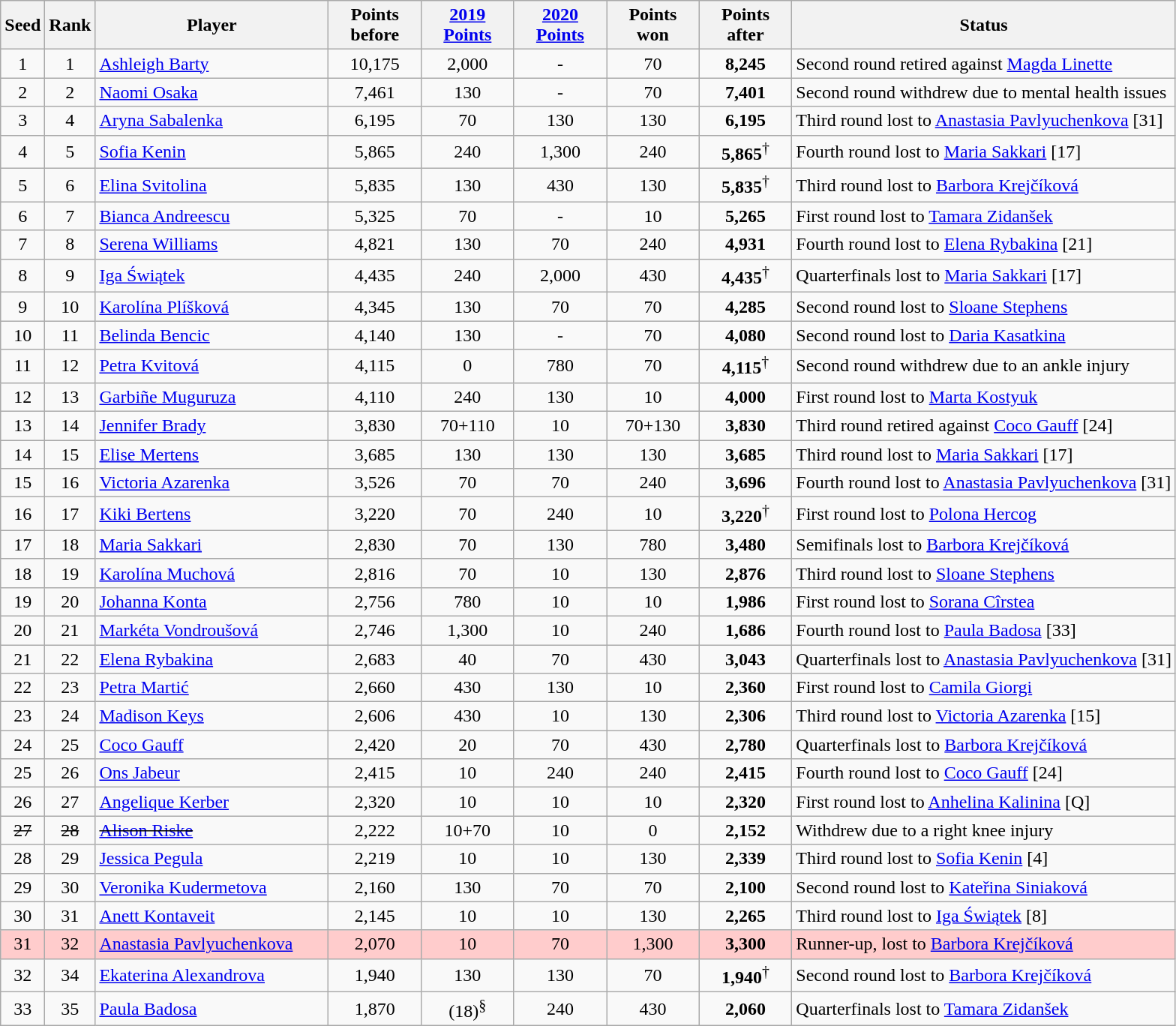<table class="wikitable sortable">
<tr>
<th style="width:30px;">Seed</th>
<th style="width:30px;">Rank</th>
<th style="width:200px;">Player</th>
<th style="width:75px;">Points before</th>
<th style="width:75px;"><a href='#'>2019 Points</a></th>
<th style="width:75px;"><a href='#'>2020 Points</a></th>
<th style="width:75px;">Points won</th>
<th style="width:75px;">Points after</th>
<th>Status</th>
</tr>
<tr>
<td style="text-align:center;">1</td>
<td style="text-align:center;">1</td>
<td> <a href='#'>Ashleigh Barty</a></td>
<td style="text-align:center;">10,175</td>
<td style="text-align:center;">2,000</td>
<td style="text-align:center;">-</td>
<td style="text-align:center;">70</td>
<td style="text-align:center;"><strong>8,245</strong></td>
<td>Second round retired against  <a href='#'>Magda Linette</a></td>
</tr>
<tr>
<td style="text-align:center;">2</td>
<td style="text-align:center;">2</td>
<td> <a href='#'>Naomi Osaka</a></td>
<td style="text-align:center;">7,461</td>
<td style="text-align:center;">130</td>
<td style="text-align:center;">-</td>
<td style="text-align:center;">70</td>
<td style="text-align:center;"><strong>7,401</strong></td>
<td>Second round withdrew due to mental health issues</td>
</tr>
<tr>
<td style="text-align:center;">3</td>
<td style="text-align:center;">4</td>
<td> <a href='#'>Aryna Sabalenka</a></td>
<td style="text-align:center;">6,195</td>
<td style="text-align:center;">70</td>
<td style="text-align:center;">130</td>
<td style="text-align:center;">130</td>
<td style="text-align:center;"><strong>6,195</strong></td>
<td>Third round lost to  <a href='#'>Anastasia Pavlyuchenkova</a> [31]</td>
</tr>
<tr>
<td style="text-align:center;">4</td>
<td style="text-align:center;">5</td>
<td> <a href='#'>Sofia Kenin</a></td>
<td style="text-align:center;">5,865</td>
<td style="text-align:center;">240</td>
<td style="text-align:center;">1,300</td>
<td style="text-align:center;">240</td>
<td style="text-align:center;"><strong>5,865</strong><sup>†</sup></td>
<td>Fourth round lost to  <a href='#'>Maria Sakkari</a> [17]</td>
</tr>
<tr>
<td style="text-align:center;">5</td>
<td style="text-align:center;">6</td>
<td> <a href='#'>Elina Svitolina</a></td>
<td style="text-align:center;">5,835</td>
<td style="text-align:center;">130</td>
<td style="text-align:center;">430</td>
<td style="text-align:center;">130</td>
<td style="text-align:center;"><strong>5,835</strong><sup>†</sup></td>
<td>Third round lost to  <a href='#'>Barbora Krejčíková</a></td>
</tr>
<tr>
<td style="text-align:center;">6</td>
<td style="text-align:center;">7</td>
<td> <a href='#'>Bianca Andreescu</a></td>
<td style="text-align:center;">5,325</td>
<td style="text-align:center;">70</td>
<td style="text-align:center;">-</td>
<td style="text-align:center;">10</td>
<td style="text-align:center;"><strong>5,265</strong></td>
<td>First round lost to  <a href='#'>Tamara Zidanšek</a></td>
</tr>
<tr>
<td style="text-align:center;">7</td>
<td style="text-align:center;">8</td>
<td> <a href='#'>Serena Williams</a></td>
<td style="text-align:center;">4,821</td>
<td style="text-align:center;">130</td>
<td style="text-align:center;">70</td>
<td style="text-align:center;">240</td>
<td style="text-align:center;"><strong>4,931</strong></td>
<td>Fourth round lost to  <a href='#'>Elena Rybakina</a> [21]</td>
</tr>
<tr>
<td style="text-align:center;">8</td>
<td style="text-align:center;">9</td>
<td> <a href='#'>Iga Świątek</a></td>
<td style="text-align:center;">4,435</td>
<td style="text-align:center;">240</td>
<td style="text-align:center;">2,000</td>
<td style="text-align:center;">430</td>
<td style="text-align:center;"><strong>4,435</strong><sup>†</sup></td>
<td>Quarterfinals lost to  <a href='#'>Maria Sakkari</a> [17]</td>
</tr>
<tr>
<td style="text-align:center;">9</td>
<td style="text-align:center;">10</td>
<td> <a href='#'>Karolína Plíšková</a></td>
<td style="text-align:center;">4,345</td>
<td style="text-align:center;">130</td>
<td style="text-align:center;">70</td>
<td style="text-align:center;">70</td>
<td style="text-align:center;"><strong>4,285</strong></td>
<td>Second round lost to  <a href='#'>Sloane Stephens</a></td>
</tr>
<tr>
<td style="text-align:center;">10</td>
<td style="text-align:center;">11</td>
<td> <a href='#'>Belinda Bencic</a></td>
<td style="text-align:center;">4,140</td>
<td style="text-align:center;">130</td>
<td style="text-align:center;">-</td>
<td style="text-align:center;">70</td>
<td style="text-align:center;"><strong>4,080</strong></td>
<td>Second round lost to  <a href='#'>Daria Kasatkina</a></td>
</tr>
<tr>
<td style="text-align:center;">11</td>
<td style="text-align:center;">12</td>
<td> <a href='#'>Petra Kvitová</a></td>
<td style="text-align:center;">4,115</td>
<td style="text-align:center;">0</td>
<td style="text-align:center;">780</td>
<td style="text-align:center;">70</td>
<td style="text-align:center;"><strong>4,115</strong><sup>†</sup></td>
<td>Second round withdrew due to an ankle injury</td>
</tr>
<tr>
<td style="text-align:center;">12</td>
<td style="text-align:center;">13</td>
<td> <a href='#'>Garbiñe Muguruza</a></td>
<td style="text-align:center;">4,110</td>
<td style="text-align:center;">240</td>
<td style="text-align:center;">130</td>
<td style="text-align:center;">10</td>
<td style="text-align:center;"><strong>4,000</strong></td>
<td>First round lost to  <a href='#'>Marta Kostyuk</a></td>
</tr>
<tr>
<td style="text-align:center;">13</td>
<td style="text-align:center;">14</td>
<td> <a href='#'>Jennifer Brady</a></td>
<td style="text-align:center;">3,830</td>
<td style="text-align:center;">70+110</td>
<td style="text-align:center;">10</td>
<td style="text-align:center;">70+130</td>
<td style="text-align:center;"><strong>3,830</strong></td>
<td>Third round retired against  <a href='#'>Coco Gauff</a> [24]</td>
</tr>
<tr>
<td style="text-align:center;">14</td>
<td style="text-align:center;">15</td>
<td> <a href='#'>Elise Mertens</a></td>
<td style="text-align:center;">3,685</td>
<td style="text-align:center;">130</td>
<td style="text-align:center;">130</td>
<td style="text-align:center;">130</td>
<td style="text-align:center;"><strong>3,685</strong></td>
<td>Third round lost to  <a href='#'>Maria Sakkari</a> [17]</td>
</tr>
<tr>
<td style="text-align:center;">15</td>
<td style="text-align:center;">16</td>
<td> <a href='#'>Victoria Azarenka</a></td>
<td style="text-align:center;">3,526</td>
<td style="text-align:center;">70</td>
<td style="text-align:center;">70</td>
<td style="text-align:center;">240</td>
<td style="text-align:center;"><strong>3,696</strong></td>
<td>Fourth round lost to  <a href='#'>Anastasia Pavlyuchenkova</a> [31]</td>
</tr>
<tr>
<td style="text-align:center;">16</td>
<td style="text-align:center;">17</td>
<td> <a href='#'>Kiki Bertens</a></td>
<td style="text-align:center;">3,220</td>
<td style="text-align:center;">70</td>
<td style="text-align:center;">240</td>
<td style="text-align:center;">10</td>
<td style="text-align:center;"><strong>3,220</strong><sup>†</sup></td>
<td>First round lost to  <a href='#'>Polona Hercog</a></td>
</tr>
<tr>
<td style="text-align:center;">17</td>
<td style="text-align:center;">18</td>
<td> <a href='#'>Maria Sakkari</a></td>
<td style="text-align:center;">2,830</td>
<td style="text-align:center;">70</td>
<td style="text-align:center;">130</td>
<td style="text-align:center;">780</td>
<td style="text-align:center;"><strong>3,480</strong></td>
<td>Semifinals lost to  <a href='#'>Barbora Krejčíková</a></td>
</tr>
<tr>
<td style="text-align:center;">18</td>
<td style="text-align:center;">19</td>
<td> <a href='#'>Karolína Muchová</a></td>
<td style="text-align:center;">2,816</td>
<td style="text-align:center;">70</td>
<td style="text-align:center;">10</td>
<td style="text-align:center;">130</td>
<td style="text-align:center;"><strong>2,876</strong></td>
<td>Third round lost to  <a href='#'>Sloane Stephens</a></td>
</tr>
<tr>
<td style="text-align:center;">19</td>
<td style="text-align:center;">20</td>
<td> <a href='#'>Johanna Konta</a></td>
<td style="text-align:center;">2,756</td>
<td style="text-align:center;">780</td>
<td style="text-align:center;">10</td>
<td style="text-align:center;">10</td>
<td style="text-align:center;"><strong>1,986</strong></td>
<td>First round lost to  <a href='#'>Sorana Cîrstea</a></td>
</tr>
<tr>
<td style="text-align:center;">20</td>
<td style="text-align:center;">21</td>
<td> <a href='#'>Markéta Vondroušová</a></td>
<td style="text-align:center;">2,746</td>
<td style="text-align:center;">1,300</td>
<td style="text-align:center;">10</td>
<td style="text-align:center;">240</td>
<td style="text-align:center;"><strong>1,686</strong></td>
<td>Fourth round lost to  <a href='#'>Paula Badosa</a> [33]</td>
</tr>
<tr>
<td style="text-align:center;">21</td>
<td style="text-align:center;">22</td>
<td> <a href='#'>Elena Rybakina</a></td>
<td style="text-align:center;">2,683</td>
<td style="text-align:center;">40</td>
<td style="text-align:center;">70</td>
<td style="text-align:center;">430</td>
<td style="text-align:center;"><strong>3,043</strong></td>
<td>Quarterfinals lost to  <a href='#'>Anastasia Pavlyuchenkova</a> [31]</td>
</tr>
<tr>
<td style="text-align:center;">22</td>
<td style="text-align:center;">23</td>
<td> <a href='#'>Petra Martić</a></td>
<td style="text-align:center;">2,660</td>
<td style="text-align:center;">430</td>
<td style="text-align:center;">130</td>
<td style="text-align:center;">10</td>
<td style="text-align:center;"><strong>2,360</strong></td>
<td>First round lost to  <a href='#'>Camila Giorgi</a></td>
</tr>
<tr>
<td style="text-align:center;">23</td>
<td style="text-align:center;">24</td>
<td> <a href='#'>Madison Keys</a></td>
<td style="text-align:center;">2,606</td>
<td style="text-align:center;">430</td>
<td style="text-align:center;">10</td>
<td style="text-align:center;">130</td>
<td style="text-align:center;"><strong>2,306</strong></td>
<td>Third round lost to  <a href='#'>Victoria Azarenka</a> [15]</td>
</tr>
<tr>
<td style="text-align:center;">24</td>
<td style="text-align:center;">25</td>
<td> <a href='#'>Coco Gauff</a></td>
<td style="text-align:center;">2,420</td>
<td style="text-align:center;">20</td>
<td style="text-align:center;">70</td>
<td style="text-align:center;">430</td>
<td style="text-align:center;"><strong>2,780</strong></td>
<td>Quarterfinals lost to  <a href='#'>Barbora Krejčíková</a></td>
</tr>
<tr>
<td style="text-align:center;">25</td>
<td style="text-align:center;">26</td>
<td> <a href='#'>Ons Jabeur</a></td>
<td style="text-align:center;">2,415</td>
<td style="text-align:center;">10</td>
<td style="text-align:center;">240</td>
<td style="text-align:center;">240</td>
<td style="text-align:center;"><strong>2,415</strong></td>
<td>Fourth round lost to  <a href='#'>Coco Gauff</a> [24]</td>
</tr>
<tr>
<td style="text-align:center;">26</td>
<td style="text-align:center;">27</td>
<td> <a href='#'>Angelique Kerber</a></td>
<td style="text-align:center;">2,320</td>
<td style="text-align:center;">10</td>
<td style="text-align:center;">10</td>
<td style="text-align:center;">10</td>
<td style="text-align:center;"><strong>2,320</strong></td>
<td>First round lost to  <a href='#'>Anhelina Kalinina</a> [Q]</td>
</tr>
<tr>
<td style="text-align:center;"><s>27</s></td>
<td style="text-align:center;"><s>28</s></td>
<td><s> <a href='#'>Alison Riske</a></s></td>
<td style="text-align:center;">2,222</td>
<td style="text-align:center;">10+70</td>
<td style="text-align:center;">10</td>
<td style="text-align:center;">0</td>
<td style="text-align:center;"><strong>2,152</strong></td>
<td>Withdrew due to a right knee injury</td>
</tr>
<tr>
<td style="text-align:center;">28</td>
<td style="text-align:center;">29</td>
<td> <a href='#'>Jessica Pegula</a></td>
<td style="text-align:center;">2,219</td>
<td style="text-align:center;">10</td>
<td style="text-align:center;">10</td>
<td style="text-align:center;">130</td>
<td style="text-align:center;"><strong>2,339</strong></td>
<td>Third round lost to  <a href='#'>Sofia Kenin</a> [4]</td>
</tr>
<tr>
<td style="text-align:center;">29</td>
<td style="text-align:center;">30</td>
<td> <a href='#'>Veronika Kudermetova</a></td>
<td style="text-align:center;">2,160</td>
<td style="text-align:center;">130</td>
<td style="text-align:center;">70</td>
<td style="text-align:center;">70</td>
<td style="text-align:center;"><strong>2,100</strong></td>
<td>Second round lost to  <a href='#'>Kateřina Siniaková</a></td>
</tr>
<tr>
<td style="text-align:center;">30</td>
<td style="text-align:center;">31</td>
<td> <a href='#'>Anett Kontaveit</a></td>
<td style="text-align:center;">2,145</td>
<td style="text-align:center;">10</td>
<td style="text-align:center;">10</td>
<td style="text-align:center;">130</td>
<td style="text-align:center;"><strong>2,265</strong></td>
<td>Third round lost to  <a href='#'>Iga Świątek</a> [8]</td>
</tr>
<tr style="background:#fcc;">
<td style="text-align:center;">31</td>
<td style="text-align:center;">32</td>
<td> <a href='#'>Anastasia Pavlyuchenkova</a></td>
<td style="text-align:center;">2,070</td>
<td style="text-align:center;">10</td>
<td style="text-align:center;">70</td>
<td style="text-align:center;">1,300</td>
<td style="text-align:center;"><strong>3,300</strong></td>
<td>Runner-up, lost to  <a href='#'>Barbora Krejčíková</a></td>
</tr>
<tr>
<td style="text-align:center;">32</td>
<td style="text-align:center;">34</td>
<td> <a href='#'>Ekaterina Alexandrova</a></td>
<td style="text-align:center;">1,940</td>
<td style="text-align:center;">130</td>
<td style="text-align:center;">130</td>
<td style="text-align:center;">70</td>
<td style="text-align:center;"><strong>1,940</strong><sup>†</sup></td>
<td>Second round lost to  <a href='#'>Barbora Krejčíková</a></td>
</tr>
<tr>
<td style="text-align:center;">33</td>
<td style="text-align:center;">35</td>
<td> <a href='#'>Paula Badosa</a></td>
<td style="text-align:center;">1,870</td>
<td style="text-align:center;">(18)<sup>§</sup></td>
<td style="text-align:center;">240</td>
<td style="text-align:center;">430</td>
<td style="text-align:center;"><strong>2,060</strong></td>
<td>Quarterfinals lost to  <a href='#'>Tamara Zidanšek</a></td>
</tr>
</table>
